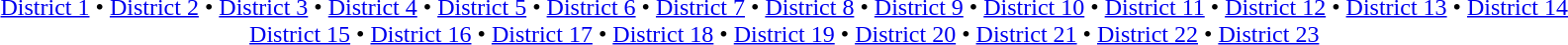<table id=toc class=toc summary=Contents>
<tr>
<td align=center><br><a href='#'>District 1</a> • <a href='#'>District 2</a> • <a href='#'>District 3</a> • <a href='#'>District 4</a> • <a href='#'>District 5</a> • <a href='#'>District 6</a> • <a href='#'>District 7</a> • <a href='#'>District 8</a> • <a href='#'>District 9</a> • <a href='#'>District 10</a> • <a href='#'>District 11</a> • <a href='#'>District 12</a> • <a href='#'>District 13</a> • <a href='#'>District 14</a><br><a href='#'>District 15</a> • <a href='#'>District 16</a> • <a href='#'>District 17</a> • <a href='#'>District 18</a> • <a href='#'>District 19</a> • <a href='#'>District 20</a> • <a href='#'>District 21</a> • <a href='#'>District 22</a> • <a href='#'>District 23</a></td>
</tr>
</table>
